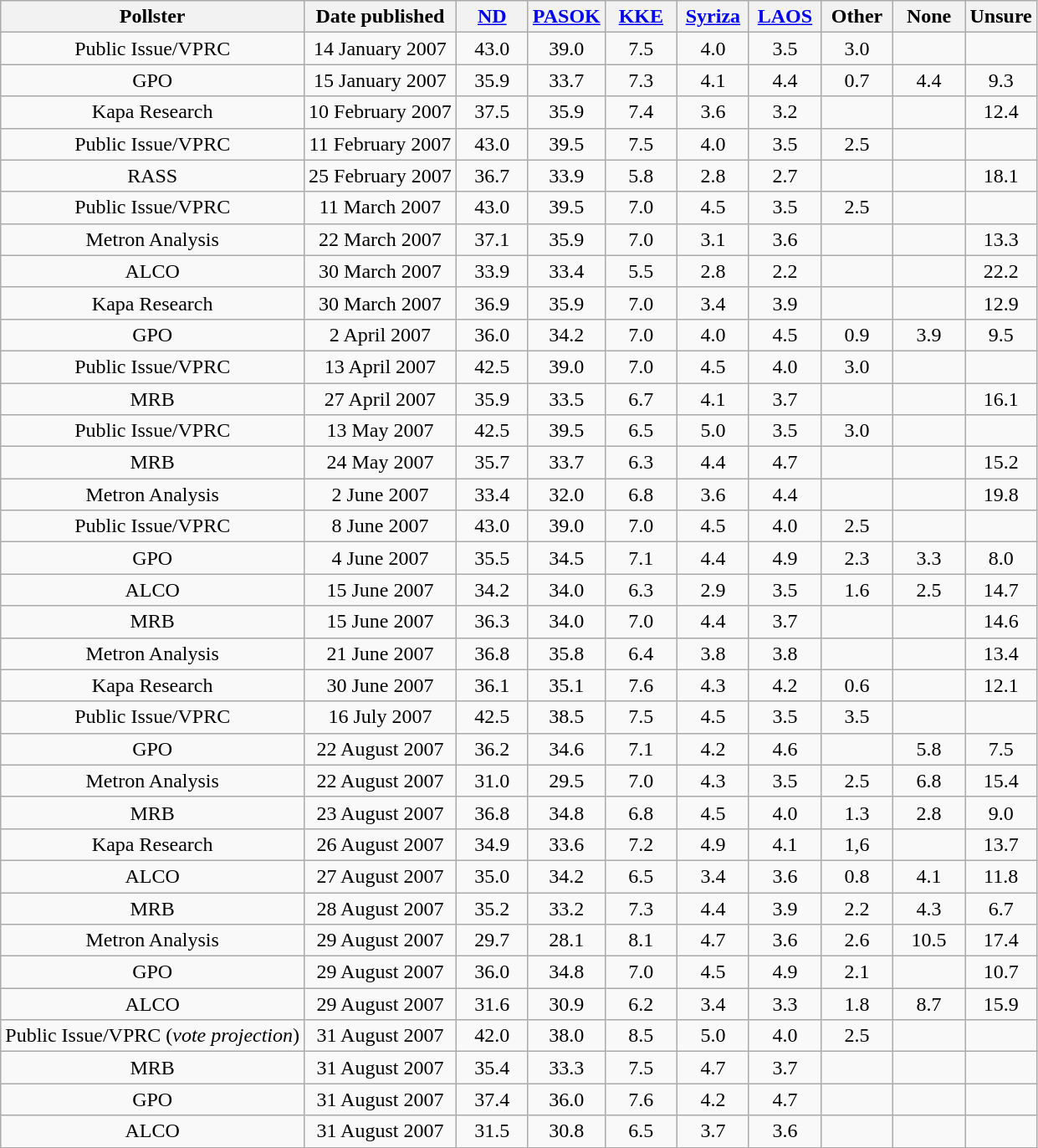<table class=wikitable style=text-align:center>
<tr>
<th>Pollster</th>
<th>Date published</th>
<th width=50px><a href='#'>ND</a></th>
<th width=50px><a href='#'>PASOK</a></th>
<th width=50px><a href='#'>KKE</a></th>
<th width=50px><a href='#'>Syriza</a></th>
<th width=50px><a href='#'>LAOS</a></th>
<th width=50px>Other</th>
<th width=50px>None</th>
<th width=50px>Unsure</th>
</tr>
<tr>
<td>Public Issue/VPRC</td>
<td>14 January 2007</td>
<td>43.0</td>
<td>39.0</td>
<td>7.5</td>
<td>4.0</td>
<td>3.5</td>
<td>3.0</td>
<td></td>
<td></td>
</tr>
<tr>
<td>GPO</td>
<td>15 January 2007</td>
<td>35.9</td>
<td>33.7</td>
<td>7.3</td>
<td>4.1</td>
<td>4.4</td>
<td>0.7</td>
<td>4.4</td>
<td>9.3</td>
</tr>
<tr>
<td>Kapa Research</td>
<td>10 February 2007</td>
<td>37.5</td>
<td>35.9</td>
<td>7.4</td>
<td>3.6</td>
<td>3.2</td>
<td></td>
<td></td>
<td>12.4</td>
</tr>
<tr>
<td>Public Issue/VPRC</td>
<td>11 February 2007</td>
<td>43.0</td>
<td>39.5</td>
<td>7.5</td>
<td>4.0</td>
<td>3.5</td>
<td>2.5</td>
<td></td>
<td></td>
</tr>
<tr>
<td>RASS</td>
<td>25 February 2007</td>
<td>36.7</td>
<td>33.9</td>
<td>5.8</td>
<td>2.8</td>
<td>2.7</td>
<td></td>
<td></td>
<td>18.1</td>
</tr>
<tr>
<td>Public Issue/VPRC</td>
<td>11 March 2007</td>
<td>43.0</td>
<td>39.5</td>
<td>7.0</td>
<td>4.5</td>
<td>3.5</td>
<td>2.5</td>
<td></td>
<td></td>
</tr>
<tr>
<td>Metron Analysis</td>
<td>22 March 2007</td>
<td>37.1</td>
<td>35.9</td>
<td>7.0</td>
<td>3.1</td>
<td>3.6</td>
<td></td>
<td></td>
<td>13.3</td>
</tr>
<tr>
<td>ALCO</td>
<td>30 March 2007</td>
<td>33.9</td>
<td>33.4</td>
<td>5.5</td>
<td>2.8</td>
<td>2.2</td>
<td></td>
<td></td>
<td>22.2</td>
</tr>
<tr>
<td>Kapa Research</td>
<td>30 March 2007</td>
<td>36.9</td>
<td>35.9</td>
<td>7.0</td>
<td>3.4</td>
<td>3.9</td>
<td></td>
<td></td>
<td>12.9</td>
</tr>
<tr>
<td>GPO</td>
<td>2 April 2007</td>
<td>36.0</td>
<td>34.2</td>
<td>7.0</td>
<td>4.0</td>
<td>4.5</td>
<td>0.9</td>
<td>3.9</td>
<td>9.5</td>
</tr>
<tr>
<td>Public Issue/VPRC</td>
<td>13 April 2007</td>
<td>42.5</td>
<td>39.0</td>
<td>7.0</td>
<td>4.5</td>
<td>4.0</td>
<td>3.0</td>
<td></td>
<td></td>
</tr>
<tr>
<td>MRB</td>
<td>27 April 2007</td>
<td>35.9</td>
<td>33.5</td>
<td>6.7</td>
<td>4.1</td>
<td>3.7</td>
<td></td>
<td></td>
<td>16.1</td>
</tr>
<tr>
<td>Public Issue/VPRC</td>
<td>13 May 2007</td>
<td>42.5</td>
<td>39.5</td>
<td>6.5</td>
<td>5.0</td>
<td>3.5</td>
<td>3.0</td>
<td></td>
<td></td>
</tr>
<tr>
<td>MRB</td>
<td>24 May 2007</td>
<td>35.7</td>
<td>33.7</td>
<td>6.3</td>
<td>4.4</td>
<td>4.7</td>
<td></td>
<td></td>
<td>15.2</td>
</tr>
<tr>
<td>Metron Analysis</td>
<td>2 June 2007</td>
<td>33.4</td>
<td>32.0</td>
<td>6.8</td>
<td>3.6</td>
<td>4.4</td>
<td></td>
<td></td>
<td>19.8</td>
</tr>
<tr>
<td>Public Issue/VPRC</td>
<td>8 June 2007</td>
<td>43.0</td>
<td>39.0</td>
<td>7.0</td>
<td>4.5</td>
<td>4.0</td>
<td>2.5</td>
<td></td>
<td></td>
</tr>
<tr>
<td>GPO</td>
<td>4 June 2007</td>
<td>35.5</td>
<td>34.5</td>
<td>7.1</td>
<td>4.4</td>
<td>4.9</td>
<td>2.3</td>
<td>3.3</td>
<td>8.0</td>
</tr>
<tr>
<td>ALCO</td>
<td>15 June 2007</td>
<td>34.2</td>
<td>34.0</td>
<td>6.3</td>
<td>2.9</td>
<td>3.5</td>
<td>1.6</td>
<td>2.5</td>
<td>14.7</td>
</tr>
<tr>
<td>MRB</td>
<td>15 June 2007</td>
<td>36.3</td>
<td>34.0</td>
<td>7.0</td>
<td>4.4</td>
<td>3.7</td>
<td></td>
<td></td>
<td>14.6</td>
</tr>
<tr>
<td>Metron Analysis</td>
<td>21 June 2007</td>
<td>36.8</td>
<td>35.8</td>
<td>6.4</td>
<td>3.8</td>
<td>3.8</td>
<td></td>
<td></td>
<td>13.4</td>
</tr>
<tr>
<td>Kapa Research</td>
<td>30 June 2007</td>
<td>36.1</td>
<td>35.1</td>
<td>7.6</td>
<td>4.3</td>
<td>4.2</td>
<td>0.6</td>
<td></td>
<td>12.1</td>
</tr>
<tr>
<td>Public Issue/VPRC</td>
<td>16 July 2007</td>
<td>42.5</td>
<td>38.5</td>
<td>7.5</td>
<td>4.5</td>
<td>3.5</td>
<td>3.5</td>
<td></td>
<td></td>
</tr>
<tr>
<td>GPO</td>
<td>22 August 2007</td>
<td>36.2</td>
<td>34.6</td>
<td>7.1</td>
<td>4.2</td>
<td>4.6</td>
<td></td>
<td>5.8</td>
<td>7.5</td>
</tr>
<tr>
<td>Metron Analysis</td>
<td>22 August 2007</td>
<td>31.0</td>
<td>29.5</td>
<td>7.0</td>
<td>4.3</td>
<td>3.5</td>
<td>2.5</td>
<td>6.8</td>
<td>15.4</td>
</tr>
<tr>
<td>MRB</td>
<td>23 August 2007</td>
<td>36.8</td>
<td>34.8</td>
<td>6.8</td>
<td>4.5</td>
<td>4.0</td>
<td>1.3</td>
<td>2.8</td>
<td>9.0</td>
</tr>
<tr>
<td>Kapa Research</td>
<td>26 August 2007</td>
<td>34.9</td>
<td>33.6</td>
<td>7.2</td>
<td>4.9</td>
<td>4.1</td>
<td>1,6</td>
<td></td>
<td>13.7</td>
</tr>
<tr>
<td>ALCO</td>
<td>27 August 2007</td>
<td>35.0</td>
<td>34.2</td>
<td>6.5</td>
<td>3.4</td>
<td>3.6</td>
<td>0.8</td>
<td>4.1</td>
<td>11.8</td>
</tr>
<tr>
<td>MRB</td>
<td>28 August 2007</td>
<td>35.2</td>
<td>33.2</td>
<td>7.3</td>
<td>4.4</td>
<td>3.9</td>
<td>2.2</td>
<td>4.3</td>
<td>6.7</td>
</tr>
<tr>
<td>Metron Analysis</td>
<td>29 August 2007</td>
<td>29.7</td>
<td>28.1</td>
<td>8.1</td>
<td>4.7</td>
<td>3.6</td>
<td>2.6</td>
<td>10.5</td>
<td>17.4</td>
</tr>
<tr>
<td>GPO</td>
<td>29 August 2007</td>
<td>36.0</td>
<td>34.8</td>
<td>7.0</td>
<td>4.5</td>
<td>4.9</td>
<td>2.1</td>
<td></td>
<td>10.7</td>
</tr>
<tr>
<td>ALCO</td>
<td>29 August 2007</td>
<td>31.6</td>
<td>30.9</td>
<td>6.2</td>
<td>3.4</td>
<td>3.3</td>
<td>1.8</td>
<td>8.7</td>
<td>15.9</td>
</tr>
<tr>
<td>Public Issue/VPRC (<em>vote projection</em>)</td>
<td>31 August 2007</td>
<td>42.0</td>
<td>38.0</td>
<td>8.5</td>
<td>5.0</td>
<td>4.0</td>
<td>2.5</td>
<td></td>
<td></td>
</tr>
<tr>
<td>MRB</td>
<td>31 August 2007</td>
<td>35.4</td>
<td>33.3</td>
<td>7.5</td>
<td>4.7</td>
<td>3.7</td>
<td></td>
<td></td>
<td></td>
</tr>
<tr>
<td>GPO</td>
<td>31 August 2007</td>
<td>37.4</td>
<td>36.0</td>
<td>7.6</td>
<td>4.2</td>
<td>4.7</td>
<td></td>
<td></td>
<td></td>
</tr>
<tr>
<td>ALCO</td>
<td>31 August 2007</td>
<td>31.5</td>
<td>30.8</td>
<td>6.5</td>
<td>3.7</td>
<td>3.6</td>
<td></td>
<td></td>
<td></td>
</tr>
</table>
